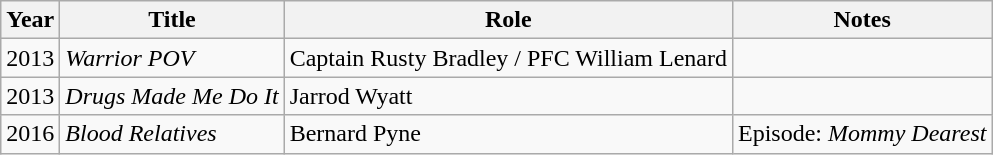<table class="wikitable sortable">
<tr>
<th>Year</th>
<th>Title</th>
<th>Role</th>
<th class="unsortable">Notes</th>
</tr>
<tr>
<td>2013</td>
<td><em>Warrior POV</em></td>
<td>Captain Rusty Bradley / PFC William Lenard</td>
<td></td>
</tr>
<tr>
<td>2013</td>
<td><em>Drugs Made Me Do It</em></td>
<td>Jarrod Wyatt</td>
<td></td>
</tr>
<tr>
<td>2016</td>
<td><em>Blood Relatives</em></td>
<td>Bernard Pyne</td>
<td>Episode: <em>Mommy Dearest</em></td>
</tr>
</table>
